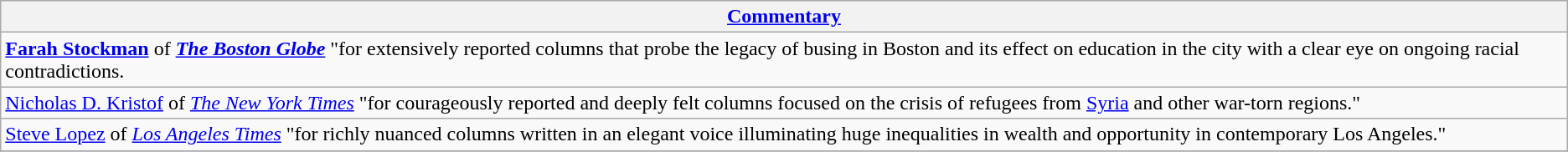<table class="wikitable" style="float:left; float:none;">
<tr>
<th><a href='#'>Commentary</a></th>
</tr>
<tr>
<td><strong><a href='#'>Farah Stockman</a></strong> of <strong><em><a href='#'>The Boston Globe</a></em></strong> "for extensively reported columns that probe the legacy of busing in Boston and its effect on education in the city with a clear eye on ongoing racial contradictions.</td>
</tr>
<tr>
<td><a href='#'>Nicholas D. Kristof</a> of <em><a href='#'>The New York Times</a></em> "for courageously reported and deeply felt columns focused on the crisis of refugees from <a href='#'>Syria</a> and other war-torn regions."</td>
</tr>
<tr>
<td><a href='#'>Steve Lopez</a> of <em><a href='#'>Los Angeles Times</a></em> "for richly nuanced columns written in an elegant voice illuminating huge inequalities in wealth and opportunity in contemporary Los Angeles."</td>
</tr>
<tr>
</tr>
</table>
